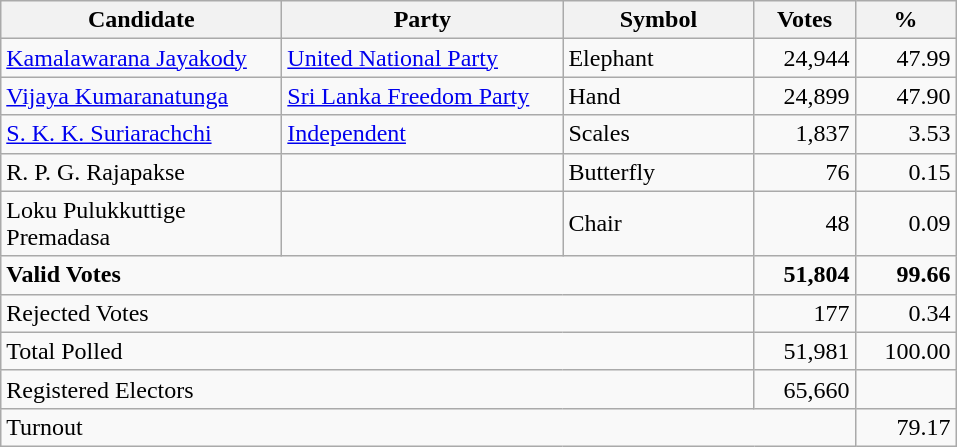<table class="wikitable" border="1" style="text-align:right;">
<tr>
<th align=left width="180">Candidate</th>
<th align=left width="180">Party</th>
<th align=left width="120">Symbol</th>
<th align=left width="60">Votes</th>
<th align=left width="60">%</th>
</tr>
<tr>
<td align=left><a href='#'>Kamalawarana Jayakody</a></td>
<td align=left><a href='#'>United National Party</a></td>
<td align=left>Elephant</td>
<td>24,944</td>
<td>47.99</td>
</tr>
<tr>
<td align=left><a href='#'>Vijaya Kumaranatunga</a></td>
<td align=left><a href='#'>Sri Lanka Freedom Party</a></td>
<td align=left>Hand</td>
<td>24,899</td>
<td>47.90</td>
</tr>
<tr>
<td align=left><a href='#'>S. K. K. Suriarachchi</a></td>
<td align=left><a href='#'>Independent</a></td>
<td align=left>Scales</td>
<td>1,837</td>
<td>3.53</td>
</tr>
<tr>
<td align=left>R. P. G. Rajapakse</td>
<td align=left></td>
<td align=left>Butterfly</td>
<td>76</td>
<td>0.15</td>
</tr>
<tr>
<td align=left>Loku Pulukkuttige Premadasa</td>
<td align=left></td>
<td align=left>Chair</td>
<td>48</td>
<td>0.09</td>
</tr>
<tr>
<td align=left colspan=3><strong>Valid Votes</strong></td>
<td><strong>51,804</strong></td>
<td><strong>99.66</strong></td>
</tr>
<tr>
<td align=left colspan=3>Rejected Votes</td>
<td>177</td>
<td>0.34</td>
</tr>
<tr>
<td align=left colspan=3>Total Polled</td>
<td>51,981</td>
<td>100.00</td>
</tr>
<tr>
<td align=left colspan=3>Registered Electors</td>
<td>65,660</td>
<td></td>
</tr>
<tr>
<td align=left colspan=4>Turnout</td>
<td>79.17</td>
</tr>
</table>
